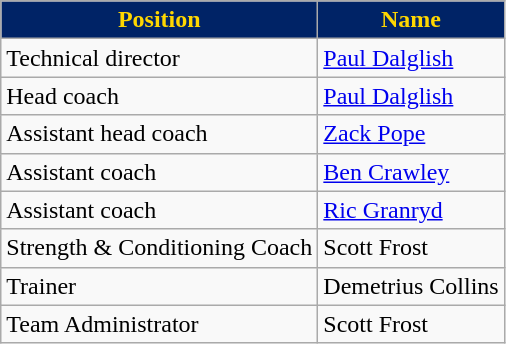<table class="wikitable">
<tr>
<th style="background:#002366; color:gold;" scope="col">Position</th>
<th style="background:#002366; color:gold;" scope="col">Name</th>
</tr>
<tr>
<td>Technical director</td>
<td> <a href='#'>Paul Dalglish</a></td>
</tr>
<tr>
<td>Head coach</td>
<td> <a href='#'>Paul Dalglish</a></td>
</tr>
<tr>
<td>Assistant head coach</td>
<td> <a href='#'>Zack Pope</a></td>
</tr>
<tr>
<td>Assistant coach</td>
<td> <a href='#'>Ben Crawley</a></td>
</tr>
<tr>
<td>Assistant coach</td>
<td> <a href='#'>Ric Granryd</a></td>
</tr>
<tr>
<td>Strength & Conditioning Coach</td>
<td> Scott Frost</td>
</tr>
<tr>
<td>Trainer</td>
<td> Demetrius Collins</td>
</tr>
<tr>
<td>Team Administrator</td>
<td> Scott Frost</td>
</tr>
</table>
